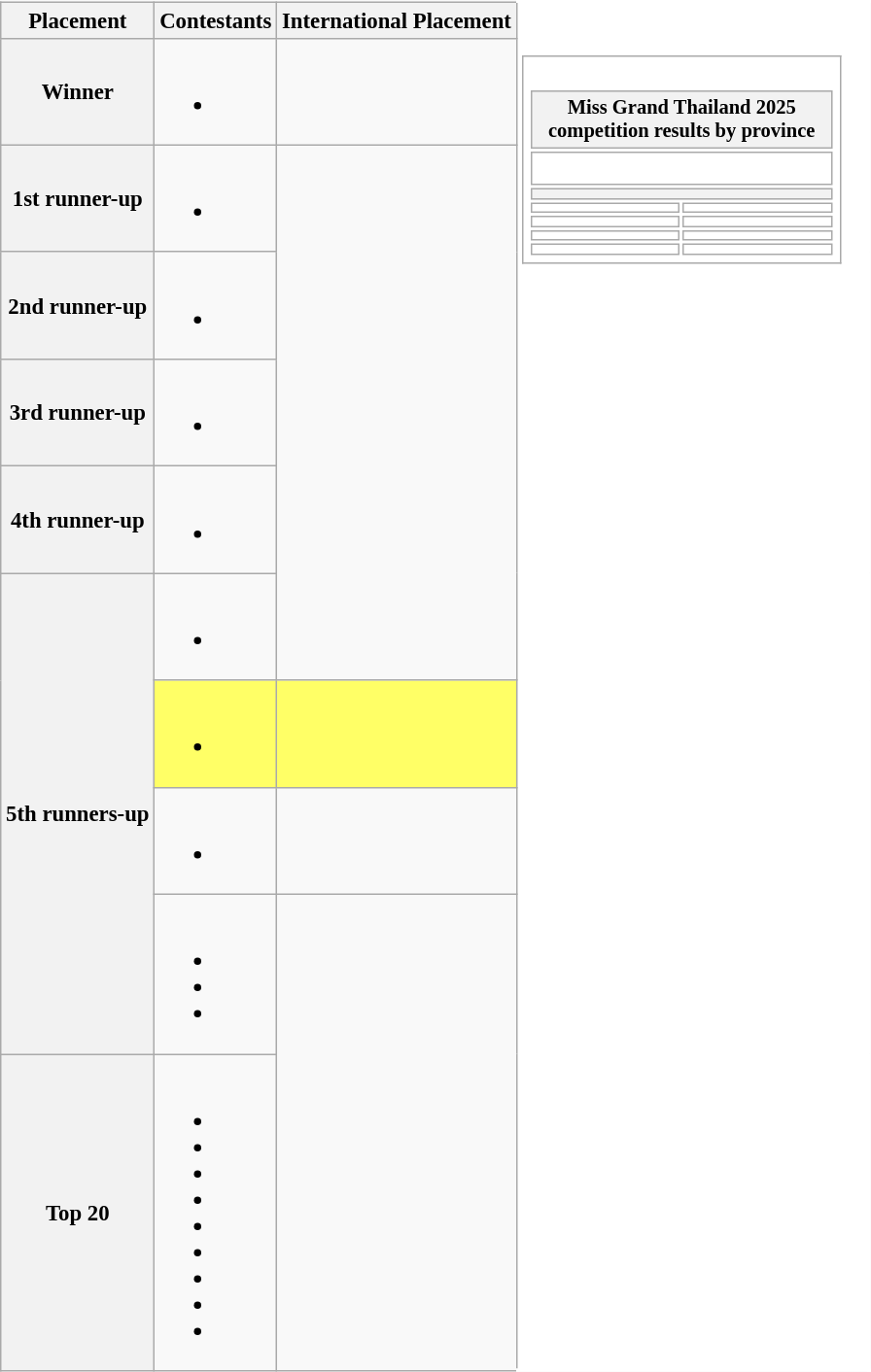<table class="wikitable" style="font-size: 95%;">
<tr>
<th>Placement</th>
<th>Contestants</th>
<th>International Placement</th>
<td style="border-bottom:2px solid #FFFFFF; border-top:2px solid #FFFFFF; border-right:2px solid #FFFFFF; vertical-align: top;" bgcolor=#FFFFFF rowspan=99><br><table class="wikitable floatright" style="background: none";>
<tr>
<td><br><table style="font-size: 90%";>
<tr>
<th colspan=2 width=200px>Miss Grand Thailand 2025 competition results by province</th>
</tr>
<tr>
<td colspan=2><br>








</td>
</tr>
<tr>
<th colspan=2></th>
</tr>
<tr>
<td></td>
<td></td>
</tr>
<tr>
<td></td>
<td></td>
</tr>
<tr>
<td></td>
<td></td>
</tr>
<tr>
<td></td>
<td></td>
</tr>
</table>
</td>
</tr>
</table>
</td>
</tr>
<tr>
<th>Winner</th>
<td><br><ul><li></li></ul></td>
<td></td>
</tr>
<tr>
<th>1st runner-up</th>
<td><br><ul><li></li></ul></td>
</tr>
<tr>
<th>2nd runner-up</th>
<td><br><ul><li></li></ul></td>
</tr>
<tr>
<th>3rd runner-up</th>
<td><br><ul><li></li></ul></td>
</tr>
<tr>
<th>4th runner-up</th>
<td><br><ul><li></li></ul></td>
</tr>
<tr>
<th rowspan="4">5th runners-up</th>
<td><br><ul><li></li></ul></td>
</tr>
<tr style="background:#FFFF66;">
<td><br><ul><li></li></ul></td>
<td></td>
</tr>
<tr>
<td><br><ul><li></li></ul></td>
<td></td>
</tr>
<tr>
<td><br><ul><li></li><li></li><li></li></ul></td>
</tr>
<tr>
<th>Top 20</th>
<td><br><ul><li></li><li></li><li></li><li></li><li></li><li></li><li></li><li></li><li></li></ul></td>
</tr>
</table>
